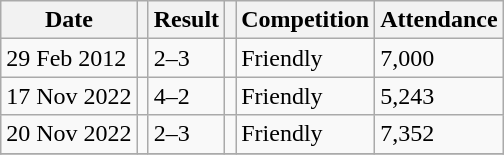<table class="wikitable">
<tr>
<th>Date</th>
<th></th>
<th>Result</th>
<th></th>
<th>Competition</th>
<th>Attendance</th>
</tr>
<tr>
<td>29 Feb 2012</td>
<td></td>
<td>2–3</td>
<td></td>
<td>Friendly</td>
<td>7,000</td>
</tr>
<tr>
<td>17 Nov 2022</td>
<td></td>
<td>4–2</td>
<td></td>
<td>Friendly</td>
<td>5,243</td>
</tr>
<tr>
<td>20 Nov 2022</td>
<td></td>
<td>2–3</td>
<td></td>
<td>Friendly</td>
<td>7,352</td>
</tr>
<tr>
</tr>
</table>
